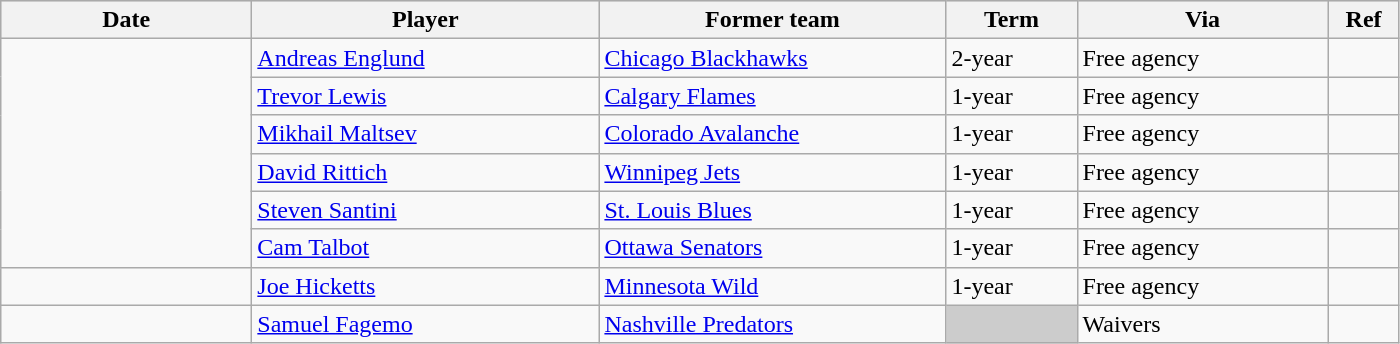<table class="wikitable">
<tr style="background:#ddd; text-align:center;">
<th style="width: 10em;">Date</th>
<th style="width: 14em;">Player</th>
<th style="width: 14em;">Former team</th>
<th style="width: 5em;">Term</th>
<th style="width: 10em;">Via</th>
<th style="width: 2.5em;">Ref</th>
</tr>
<tr>
<td rowspan=6></td>
<td><a href='#'>Andreas Englund</a></td>
<td><a href='#'>Chicago Blackhawks</a></td>
<td>2-year</td>
<td>Free agency</td>
<td></td>
</tr>
<tr>
<td><a href='#'>Trevor Lewis</a></td>
<td><a href='#'>Calgary Flames</a></td>
<td>1-year</td>
<td>Free agency</td>
<td></td>
</tr>
<tr>
<td><a href='#'>Mikhail Maltsev</a></td>
<td><a href='#'>Colorado Avalanche</a></td>
<td>1-year</td>
<td>Free agency</td>
<td></td>
</tr>
<tr>
<td><a href='#'>David Rittich</a></td>
<td><a href='#'>Winnipeg Jets</a></td>
<td>1-year</td>
<td>Free agency</td>
<td></td>
</tr>
<tr>
<td><a href='#'>Steven Santini</a></td>
<td><a href='#'>St. Louis Blues</a></td>
<td>1-year</td>
<td>Free agency</td>
<td></td>
</tr>
<tr>
<td><a href='#'>Cam Talbot</a></td>
<td><a href='#'>Ottawa Senators</a></td>
<td>1-year</td>
<td>Free agency</td>
<td></td>
</tr>
<tr>
<td></td>
<td><a href='#'>Joe Hicketts</a></td>
<td><a href='#'>Minnesota Wild</a></td>
<td>1-year</td>
<td>Free agency</td>
<td></td>
</tr>
<tr>
<td></td>
<td><a href='#'>Samuel Fagemo</a></td>
<td><a href='#'>Nashville Predators</a></td>
<td style="background:#ccc;"></td>
<td>Waivers</td>
<td></td>
</tr>
</table>
